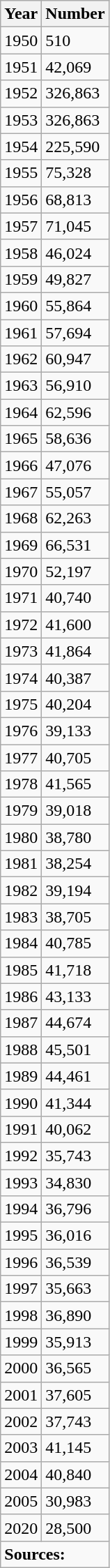<table class="wikitable sortable">
<tr>
<th>Year</th>
<th>Number</th>
</tr>
<tr>
<td>1950</td>
<td>510</td>
</tr>
<tr>
<td>1951</td>
<td>42,069</td>
</tr>
<tr>
<td>1952</td>
<td>326,863</td>
</tr>
<tr>
<td>1953</td>
<td>326,863</td>
</tr>
<tr>
<td>1954</td>
<td>225,590</td>
</tr>
<tr>
<td>1955</td>
<td>75,328</td>
</tr>
<tr>
<td>1956</td>
<td>68,813</td>
</tr>
<tr>
<td>1957</td>
<td>71,045</td>
</tr>
<tr>
<td>1958</td>
<td>46,024</td>
</tr>
<tr>
<td>1959</td>
<td>49,827</td>
</tr>
<tr>
<td>1960</td>
<td>55,864</td>
</tr>
<tr>
<td>1961</td>
<td>57,694</td>
</tr>
<tr>
<td>1962</td>
<td>60,947</td>
</tr>
<tr>
<td>1963</td>
<td>56,910</td>
</tr>
<tr>
<td>1964</td>
<td>62,596</td>
</tr>
<tr>
<td>1965</td>
<td>58,636</td>
</tr>
<tr>
<td>1966</td>
<td>47,076</td>
</tr>
<tr>
<td>1967</td>
<td>55,057</td>
</tr>
<tr>
<td>1968</td>
<td>62,263</td>
</tr>
<tr>
<td>1969</td>
<td>66,531</td>
</tr>
<tr>
<td>1970</td>
<td>52,197</td>
</tr>
<tr>
<td>1971</td>
<td>40,740</td>
</tr>
<tr>
<td>1972</td>
<td>41,600</td>
</tr>
<tr>
<td>1973</td>
<td>41,864</td>
</tr>
<tr>
<td>1974</td>
<td>40,387</td>
</tr>
<tr>
<td>1975</td>
<td>40,204</td>
</tr>
<tr>
<td>1976</td>
<td>39,133</td>
</tr>
<tr>
<td>1977</td>
<td>40,705</td>
</tr>
<tr>
<td>1978</td>
<td>41,565</td>
</tr>
<tr>
<td>1979</td>
<td>39,018</td>
</tr>
<tr>
<td>1980</td>
<td>38,780</td>
</tr>
<tr>
<td>1981</td>
<td>38,254</td>
</tr>
<tr>
<td>1982</td>
<td>39,194</td>
</tr>
<tr>
<td>1983</td>
<td>38,705</td>
</tr>
<tr>
<td>1984</td>
<td>40,785</td>
</tr>
<tr>
<td>1985</td>
<td>41,718</td>
</tr>
<tr>
<td>1986</td>
<td>43,133</td>
</tr>
<tr>
<td>1987</td>
<td>44,674</td>
</tr>
<tr>
<td>1988</td>
<td>45,501</td>
</tr>
<tr>
<td>1989</td>
<td>44,461</td>
</tr>
<tr>
<td>1990</td>
<td>41,344</td>
</tr>
<tr>
<td>1991</td>
<td>40,062</td>
</tr>
<tr>
<td>1992</td>
<td>35,743</td>
</tr>
<tr>
<td>1993</td>
<td>34,830</td>
</tr>
<tr>
<td>1994</td>
<td>36,796</td>
</tr>
<tr>
<td>1995</td>
<td>36,016</td>
</tr>
<tr>
<td>1996</td>
<td>36,539</td>
</tr>
<tr>
<td>1997</td>
<td>35,663</td>
</tr>
<tr>
<td>1998</td>
<td>36,890</td>
</tr>
<tr>
<td>1999</td>
<td>35,913</td>
</tr>
<tr>
<td>2000</td>
<td>36,565</td>
</tr>
<tr>
<td>2001</td>
<td>37,605</td>
</tr>
<tr>
<td>2002</td>
<td>37,743</td>
</tr>
<tr>
<td>2003</td>
<td>41,145</td>
</tr>
<tr>
<td>2004</td>
<td>40,840</td>
</tr>
<tr>
<td>2005</td>
<td>30,983</td>
</tr>
<tr>
<td>2020</td>
<td>28,500</td>
</tr>
<tr>
<td class="sortbottom" colspan="2"><strong>Sources:</strong></td>
</tr>
</table>
